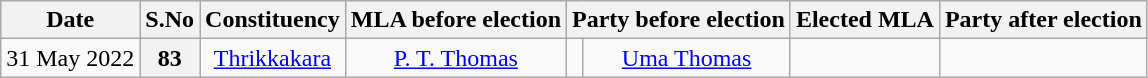<table class="wikitable sortable" style="text-align:center;">
<tr>
<th>Date</th>
<th>S.No</th>
<th>Constituency</th>
<th>MLA before election</th>
<th colspan="2">Party before election</th>
<th>Elected MLA</th>
<th colspan="2">Party after election</th>
</tr>
<tr>
<td>31 May 2022</td>
<th>83</th>
<td><a href='#'>Thrikkakara</a></td>
<td><a href='#'>P. T. Thomas</a></td>
<td></td>
<td><a href='#'>Uma Thomas</a></td>
<td></td>
</tr>
</table>
